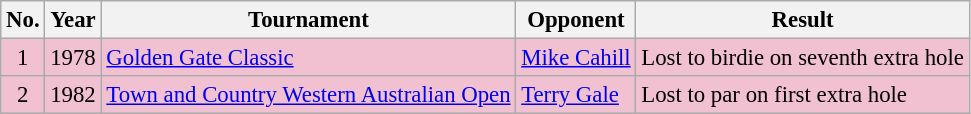<table class="wikitable" style="font-size:95%;">
<tr>
<th>No.</th>
<th>Year</th>
<th>Tournament</th>
<th>Opponent</th>
<th>Result</th>
</tr>
<tr style="background:#F2C1D1;">
<td align=center>1</td>
<td>1978</td>
<td><a href='#'>Golden Gate Classic</a></td>
<td> <a href='#'>Mike Cahill</a></td>
<td>Lost to birdie on seventh extra hole</td>
</tr>
<tr style="background:#F2C1D1;">
<td align=center>2</td>
<td>1982</td>
<td><a href='#'>Town and Country Western Australian Open</a></td>
<td> <a href='#'>Terry Gale</a></td>
<td>Lost to par on first extra hole</td>
</tr>
</table>
